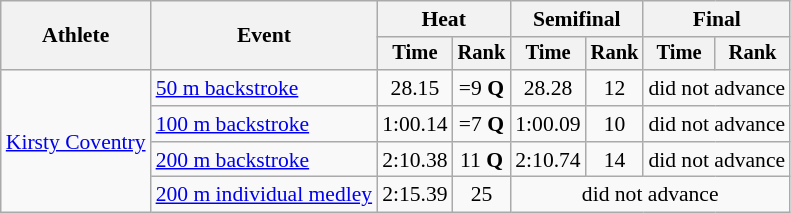<table class=wikitable style=font-size:90%>
<tr>
<th rowspan=2>Athlete</th>
<th rowspan=2>Event</th>
<th colspan=2>Heat</th>
<th colspan=2>Semifinal</th>
<th colspan=2>Final</th>
</tr>
<tr style=font-size:95%>
<th>Time</th>
<th>Rank</th>
<th>Time</th>
<th>Rank</th>
<th>Time</th>
<th>Rank</th>
</tr>
<tr align=center>
<td align=left rowspan=4><a href='#'>Kirsty Coventry</a></td>
<td align=left><a href='#'>50 m backstroke</a></td>
<td>28.15</td>
<td>=9 <strong>Q</strong></td>
<td>28.28</td>
<td>12</td>
<td colspan=2>did not advance</td>
</tr>
<tr align=center>
<td align=left><a href='#'>100 m backstroke</a></td>
<td>1:00.14</td>
<td>=7 <strong>Q</strong></td>
<td>1:00.09</td>
<td>10</td>
<td colspan=2>did not advance</td>
</tr>
<tr align=center>
<td align=left><a href='#'>200 m backstroke</a></td>
<td>2:10.38</td>
<td>11 <strong>Q</strong></td>
<td>2:10.74</td>
<td>14</td>
<td colspan=2>did not advance</td>
</tr>
<tr align=center>
<td align=left><a href='#'>200 m individual medley</a></td>
<td>2:15.39</td>
<td>25</td>
<td colspan=4>did not advance</td>
</tr>
</table>
